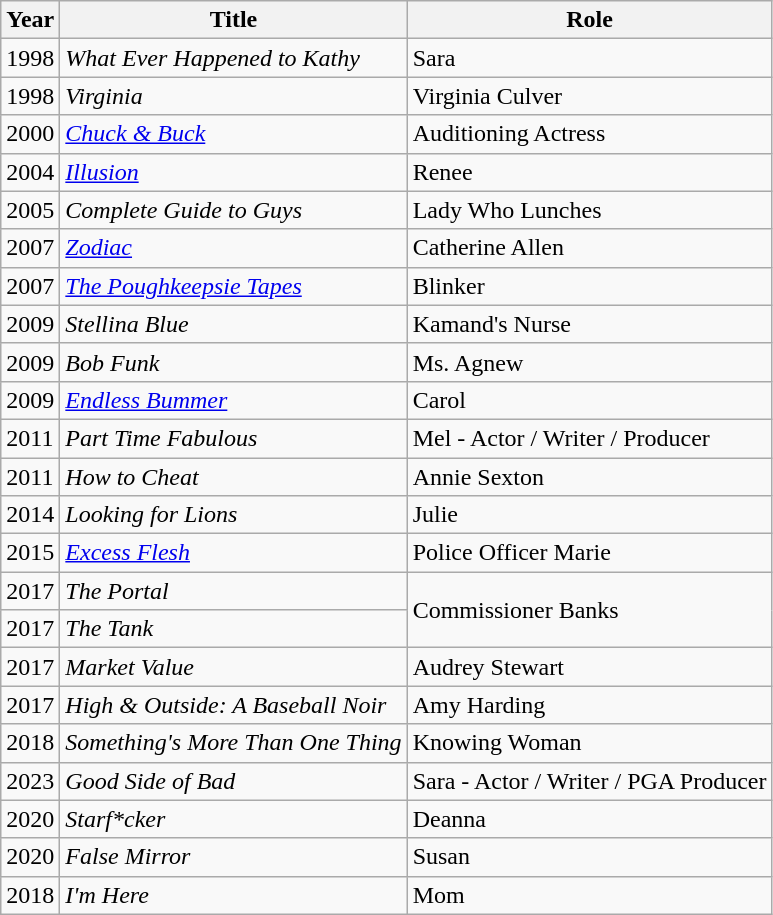<table class="wikitable sortable">
<tr>
<th>Year</th>
<th>Title</th>
<th>Role</th>
</tr>
<tr>
<td>1998</td>
<td><em>What Ever Happened to Kathy</em></td>
<td>Sara</td>
</tr>
<tr>
<td>1998</td>
<td><em>Virginia</em></td>
<td>Virginia Culver</td>
</tr>
<tr>
<td>2000</td>
<td><em><a href='#'>Chuck & Buck</a></em></td>
<td>Auditioning Actress</td>
</tr>
<tr>
<td>2004</td>
<td><a href='#'><em>Illusion</em></a></td>
<td>Renee</td>
</tr>
<tr>
<td>2005</td>
<td><em>Complete Guide to Guys</em></td>
<td>Lady Who Lunches</td>
</tr>
<tr>
<td>2007</td>
<td><a href='#'><em>Zodiac</em></a></td>
<td>Catherine Allen</td>
</tr>
<tr>
<td>2007</td>
<td><em><a href='#'>The Poughkeepsie Tapes</a></em></td>
<td>Blinker</td>
</tr>
<tr>
<td>2009</td>
<td><em>Stellina Blue</em></td>
<td>Kamand's Nurse</td>
</tr>
<tr>
<td>2009</td>
<td><em>Bob Funk</em></td>
<td>Ms. Agnew</td>
</tr>
<tr>
<td>2009</td>
<td><a href='#'><em>Endless Bummer</em></a></td>
<td>Carol</td>
</tr>
<tr>
<td>2011</td>
<td><em>Part Time Fabulous</em></td>
<td>Mel - Actor / Writer / Producer</td>
</tr>
<tr>
<td>2011</td>
<td><em>How to Cheat</em></td>
<td>Annie Sexton</td>
</tr>
<tr>
<td>2014</td>
<td><em>Looking for Lions</em></td>
<td>Julie</td>
</tr>
<tr>
<td>2015</td>
<td><em><a href='#'>Excess Flesh</a></em></td>
<td>Police Officer Marie</td>
</tr>
<tr>
<td>2017</td>
<td><em>The Portal</em></td>
<td rowspan="2">Commissioner Banks</td>
</tr>
<tr>
<td>2017</td>
<td><em>The Tank</em></td>
</tr>
<tr>
<td>2017</td>
<td><em>Market Value</em></td>
<td>Audrey Stewart</td>
</tr>
<tr>
<td>2017</td>
<td><em>High & Outside: A Baseball Noir</em></td>
<td>Amy Harding</td>
</tr>
<tr>
<td>2018</td>
<td><em>Something's More Than One Thing</em></td>
<td>Knowing Woman</td>
</tr>
<tr>
<td>2023</td>
<td><em>Good Side of Bad</em></td>
<td>Sara - Actor / Writer / PGA Producer</td>
</tr>
<tr>
<td>2020</td>
<td><em>Starf*cker</em></td>
<td>Deanna</td>
</tr>
<tr>
<td>2020</td>
<td><em>False Mirror</em></td>
<td>Susan</td>
</tr>
<tr>
<td>2018</td>
<td><em>I'm Here</em></td>
<td>Mom</td>
</tr>
</table>
